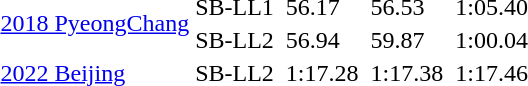<table>
<tr>
<td rowspan="2"><a href='#'>2018 PyeongChang</a><br></td>
<td>SB-LL1</td>
<td></td>
<td>56.17</td>
<td></td>
<td>56.53</td>
<td></td>
<td>1:05.40</td>
</tr>
<tr>
<td>SB-LL2</td>
<td></td>
<td>56.94</td>
<td></td>
<td>59.87</td>
<td></td>
<td>1:00.04</td>
</tr>
<tr>
<td><a href='#'>2022 Beijing</a><br></td>
<td>SB-LL2</td>
<td></td>
<td>1:17.28</td>
<td></td>
<td>1:17.38</td>
<td></td>
<td>1:17.46</td>
</tr>
</table>
